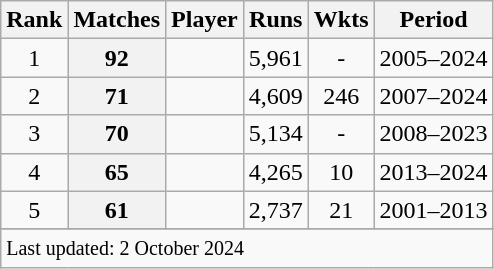<table class="wikitable plainrowheaders sortable">
<tr>
<th scope=col>Rank</th>
<th scope=col>Matches</th>
<th scope=col>Player</th>
<th scope=col>Runs</th>
<th scope=col>Wkts</th>
<th scope=col>Period</th>
</tr>
<tr>
<td align=center>1</td>
<th scope=row style=text-align:center;>92</th>
<td></td>
<td align=center>5,961</td>
<td align=center>-</td>
<td>2005–2024</td>
</tr>
<tr>
<td align=center>2</td>
<th scope=row style=text-align:center;>71</th>
<td></td>
<td align=center>4,609</td>
<td align=center>246</td>
<td>2007–2024</td>
</tr>
<tr>
<td align=center>3</td>
<th scope=row style=text-align:center;>70</th>
<td></td>
<td align=center>5,134</td>
<td align=center>-</td>
<td>2008–2023</td>
</tr>
<tr>
<td align=center>4</td>
<th scope=row style=text-align:center;>65</th>
<td></td>
<td align=center>4,265</td>
<td align=center>10</td>
<td>2013–2024</td>
</tr>
<tr>
<td align=center>5</td>
<th scope=row style=text-align:center;>61</th>
<td></td>
<td align=center>2,737</td>
<td align=center>21</td>
<td>2001–2013</td>
</tr>
<tr>
</tr>
<tr class=sortbottom>
<td colspan=6><small>Last updated: 2 October 2024</small></td>
</tr>
</table>
